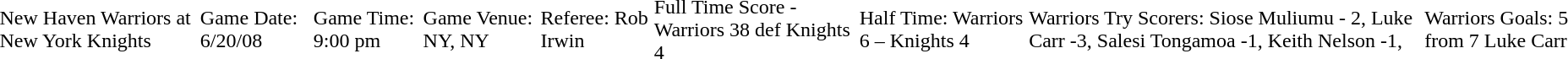<table Style="margin: 1em auto 1em auto">
<tr>
<td>New Haven Warriors at New York Knights<br></td>
<td>Game Date: 6/20/08<br></td>
<td>Game Time: 9:00 pm<br></td>
<td>Game Venue: NY, NY<br></td>
<td>Referee: Rob Irwin<br></td>
<td>Full Time Score - Warriors 38 def Knights 4<br></td>
<td>Half Time: Warriors 6 – Knights 4<br></td>
<td>Warriors Try Scorers: Siose Muliumu - 2, Luke Carr -3, Salesi Tongamoa -1, Keith Nelson -1,<br></td>
<td>Warriors Goals: 5 from 7 Luke Carr<br></td>
</tr>
</table>
